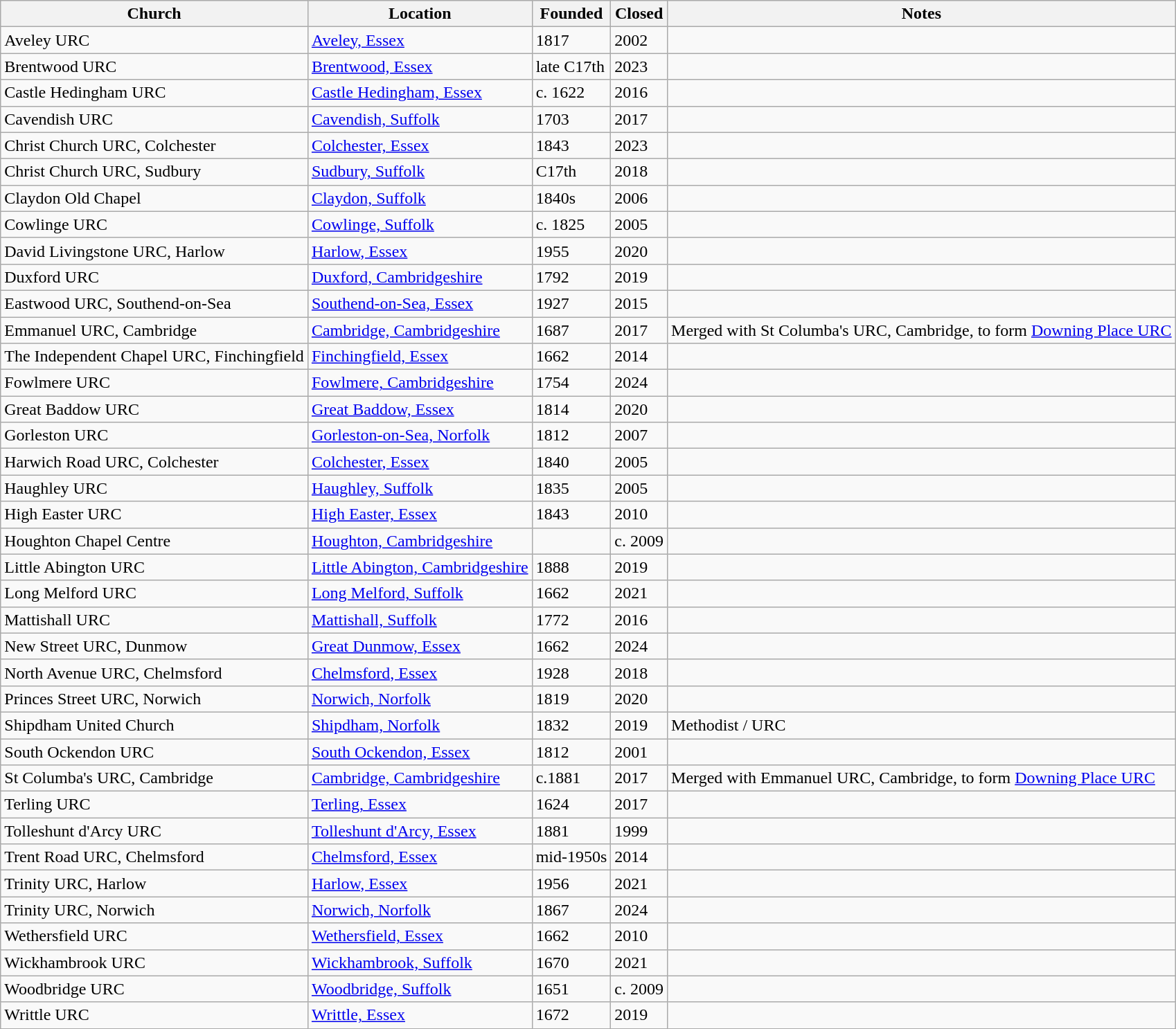<table class="wikitable sortable">
<tr>
<th>Church</th>
<th>Location</th>
<th>Founded</th>
<th>Closed</th>
<th>Notes</th>
</tr>
<tr>
<td>Aveley URC</td>
<td><a href='#'>Aveley, Essex</a></td>
<td>1817</td>
<td>2002</td>
<td></td>
</tr>
<tr>
<td>Brentwood URC</td>
<td><a href='#'>Brentwood, Essex</a></td>
<td>late C17th</td>
<td>2023</td>
<td></td>
</tr>
<tr>
<td>Castle Hedingham URC</td>
<td><a href='#'>Castle Hedingham, Essex</a></td>
<td>c. 1622</td>
<td>2016</td>
<td></td>
</tr>
<tr>
<td>Cavendish URC</td>
<td><a href='#'>Cavendish, Suffolk</a></td>
<td>1703</td>
<td>2017</td>
<td></td>
</tr>
<tr>
<td>Christ Church URC, Colchester</td>
<td><a href='#'>Colchester, Essex</a></td>
<td>1843</td>
<td>2023</td>
<td></td>
</tr>
<tr>
<td>Christ Church URC, Sudbury</td>
<td><a href='#'>Sudbury, Suffolk</a></td>
<td>C17th</td>
<td>2018</td>
<td></td>
</tr>
<tr>
<td>Claydon Old Chapel</td>
<td><a href='#'>Claydon, Suffolk</a></td>
<td>1840s</td>
<td>2006</td>
<td></td>
</tr>
<tr>
<td>Cowlinge URC</td>
<td><a href='#'>Cowlinge, Suffolk</a></td>
<td>c. 1825</td>
<td>2005</td>
<td></td>
</tr>
<tr>
<td>David Livingstone URC, Harlow</td>
<td><a href='#'>Harlow, Essex</a></td>
<td>1955</td>
<td>2020</td>
<td></td>
</tr>
<tr>
<td>Duxford URC</td>
<td><a href='#'>Duxford, Cambridgeshire</a></td>
<td>1792</td>
<td>2019</td>
<td></td>
</tr>
<tr>
<td>Eastwood URC, Southend-on-Sea</td>
<td><a href='#'>Southend-on-Sea, Essex</a></td>
<td>1927</td>
<td>2015</td>
<td></td>
</tr>
<tr>
<td>Emmanuel URC, Cambridge</td>
<td><a href='#'>Cambridge, Cambridgeshire</a></td>
<td>1687</td>
<td>2017</td>
<td>Merged with St Columba's URC, Cambridge, to form <a href='#'>Downing Place URC</a></td>
</tr>
<tr>
<td>The Independent Chapel URC, Finchingfield</td>
<td><a href='#'>Finchingfield, Essex</a></td>
<td>1662</td>
<td>2014</td>
<td></td>
</tr>
<tr>
<td>Fowlmere URC</td>
<td><a href='#'>Fowlmere, Cambridgeshire</a></td>
<td>1754</td>
<td>2024</td>
<td></td>
</tr>
<tr>
<td>Great Baddow URC</td>
<td><a href='#'>Great Baddow, Essex</a></td>
<td>1814</td>
<td>2020</td>
<td></td>
</tr>
<tr>
<td>Gorleston URC</td>
<td><a href='#'>Gorleston-on-Sea, Norfolk</a></td>
<td>1812</td>
<td>2007</td>
<td></td>
</tr>
<tr>
<td>Harwich Road URC, Colchester</td>
<td><a href='#'>Colchester, Essex</a></td>
<td>1840</td>
<td>2005</td>
<td></td>
</tr>
<tr>
<td>Haughley URC</td>
<td><a href='#'>Haughley, Suffolk</a></td>
<td>1835</td>
<td>2005</td>
<td></td>
</tr>
<tr>
<td>High Easter URC</td>
<td><a href='#'>High Easter, Essex</a></td>
<td>1843</td>
<td>2010</td>
<td></td>
</tr>
<tr>
<td>Houghton Chapel Centre</td>
<td><a href='#'>Houghton, Cambridgeshire</a></td>
<td></td>
<td>c. 2009</td>
<td></td>
</tr>
<tr>
<td>Little Abington URC</td>
<td><a href='#'>Little Abington, Cambridgeshire</a></td>
<td>1888</td>
<td>2019</td>
<td></td>
</tr>
<tr>
<td>Long Melford URC</td>
<td><a href='#'>Long Melford, Suffolk</a></td>
<td>1662</td>
<td>2021</td>
<td></td>
</tr>
<tr>
<td>Mattishall URC</td>
<td><a href='#'>Mattishall, Suffolk</a></td>
<td>1772</td>
<td>2016</td>
<td></td>
</tr>
<tr>
<td>New Street URC, Dunmow</td>
<td><a href='#'>Great Dunmow, Essex</a></td>
<td>1662</td>
<td>2024</td>
<td></td>
</tr>
<tr>
<td>North Avenue URC, Chelmsford</td>
<td><a href='#'>Chelmsford, Essex</a></td>
<td>1928</td>
<td>2018</td>
<td></td>
</tr>
<tr>
<td>Princes Street URC, Norwich</td>
<td><a href='#'>Norwich, Norfolk</a></td>
<td>1819</td>
<td>2020</td>
<td></td>
</tr>
<tr>
<td>Shipdham United Church</td>
<td><a href='#'>Shipdham, Norfolk</a></td>
<td>1832</td>
<td>2019</td>
<td>Methodist / URC</td>
</tr>
<tr>
<td>South Ockendon URC</td>
<td><a href='#'>South Ockendon, Essex</a></td>
<td>1812</td>
<td>2001</td>
<td></td>
</tr>
<tr>
<td>St Columba's URC, Cambridge</td>
<td><a href='#'>Cambridge, Cambridgeshire</a></td>
<td>c.1881</td>
<td>2017</td>
<td>Merged with Emmanuel URC, Cambridge, to form <a href='#'>Downing Place URC</a></td>
</tr>
<tr>
<td>Terling URC</td>
<td><a href='#'>Terling, Essex</a></td>
<td>1624</td>
<td>2017</td>
<td></td>
</tr>
<tr>
<td>Tolleshunt d'Arcy URC</td>
<td><a href='#'>Tolleshunt d'Arcy, Essex</a></td>
<td>1881</td>
<td>1999</td>
<td></td>
</tr>
<tr>
<td>Trent Road URC, Chelmsford</td>
<td><a href='#'>Chelmsford, Essex</a></td>
<td>mid-1950s</td>
<td>2014</td>
<td></td>
</tr>
<tr>
<td>Trinity URC, Harlow</td>
<td><a href='#'>Harlow, Essex</a></td>
<td>1956</td>
<td>2021</td>
<td></td>
</tr>
<tr>
<td>Trinity URC, Norwich</td>
<td><a href='#'>Norwich, Norfolk</a></td>
<td>1867</td>
<td>2024</td>
<td></td>
</tr>
<tr>
<td>Wethersfield URC</td>
<td><a href='#'>Wethersfield, Essex</a></td>
<td>1662</td>
<td>2010</td>
<td></td>
</tr>
<tr>
<td>Wickhambrook URC</td>
<td><a href='#'>Wickhambrook, Suffolk</a></td>
<td>1670</td>
<td>2021</td>
<td></td>
</tr>
<tr>
<td>Woodbridge URC</td>
<td><a href='#'>Woodbridge, Suffolk</a></td>
<td>1651</td>
<td>c. 2009</td>
<td></td>
</tr>
<tr>
<td>Writtle URC</td>
<td><a href='#'>Writtle, Essex</a></td>
<td>1672</td>
<td>2019</td>
<td></td>
</tr>
</table>
